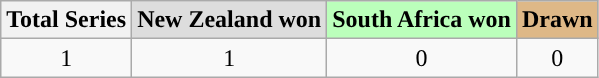<table class="wikitable">
<tr>
<th>Total Series</th>
<th style="background:#ddd">New Zealand won</th>
<th style="background:#bbffbb">South Africa won</th>
<th style="background:#deb887">Drawn</th>
</tr>
<tr>
<td style="text-align:center">1</td>
<td style="text-align:center">1</td>
<td style="text-align:center">0</td>
<td style="text-align:center">0</td>
</tr>
</table>
